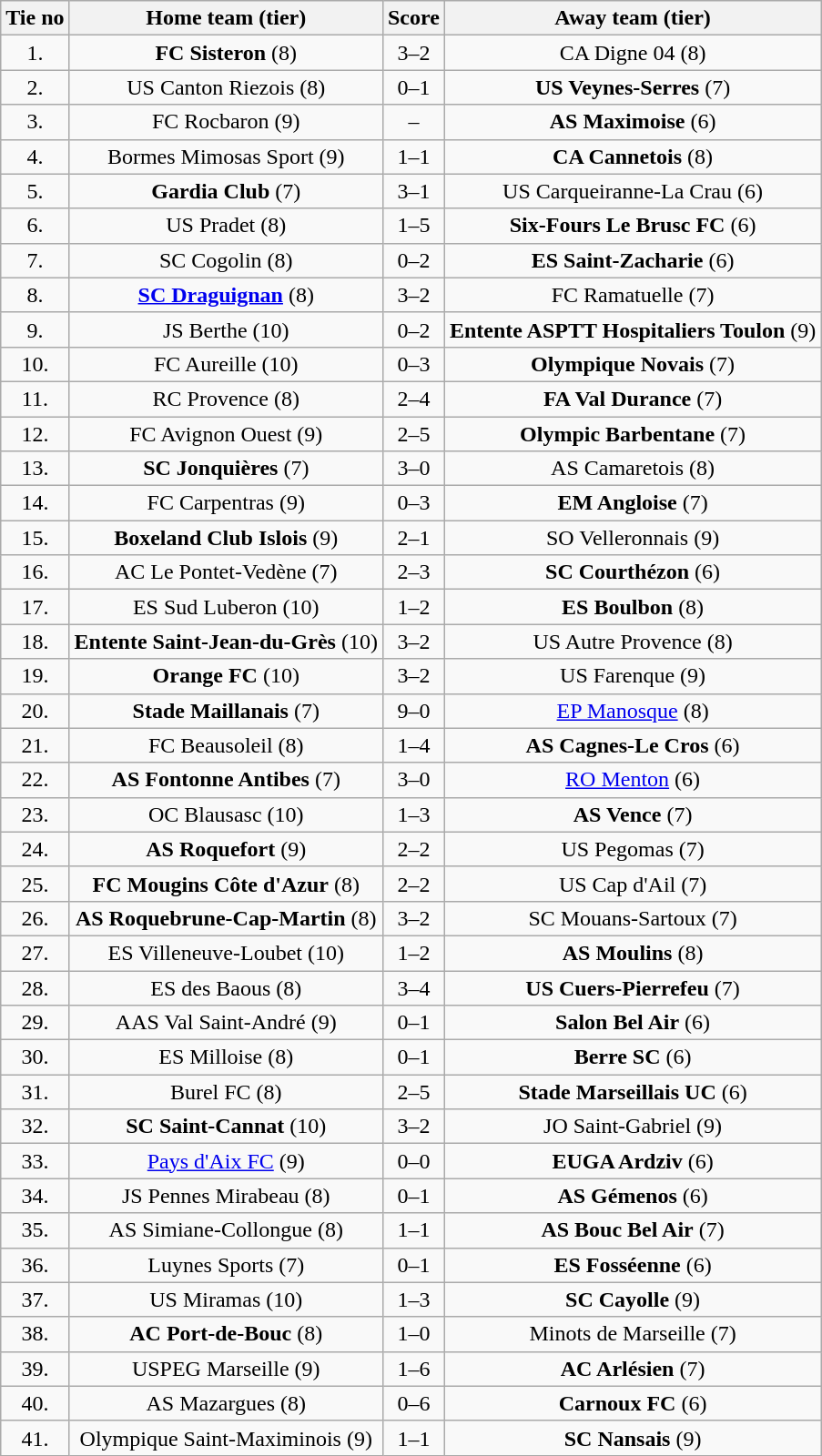<table class="wikitable" style="text-align: center">
<tr>
<th>Tie no</th>
<th>Home team (tier)</th>
<th>Score</th>
<th>Away team (tier)</th>
</tr>
<tr>
<td>1.</td>
<td><strong>FC Sisteron</strong> (8)</td>
<td>3–2</td>
<td>CA Digne 04 (8)</td>
</tr>
<tr>
<td>2.</td>
<td>US Canton Riezois (8)</td>
<td>0–1</td>
<td><strong>US Veynes-Serres</strong> (7)</td>
</tr>
<tr>
<td>3.</td>
<td>FC Rocbaron (9)</td>
<td>–</td>
<td><strong>AS Maximoise</strong> (6)</td>
</tr>
<tr>
<td>4.</td>
<td>Bormes Mimosas Sport (9)</td>
<td>1–1 </td>
<td><strong>CA Cannetois</strong> (8)</td>
</tr>
<tr>
<td>5.</td>
<td><strong>Gardia Club</strong> (7)</td>
<td>3–1</td>
<td>US Carqueiranne-La Crau (6)</td>
</tr>
<tr>
<td>6.</td>
<td>US Pradet (8)</td>
<td>1–5</td>
<td><strong>Six-Fours Le Brusc FC</strong> (6)</td>
</tr>
<tr>
<td>7.</td>
<td>SC Cogolin (8)</td>
<td>0–2</td>
<td><strong>ES Saint-Zacharie</strong> (6)</td>
</tr>
<tr>
<td>8.</td>
<td><strong><a href='#'>SC Draguignan</a></strong> (8)</td>
<td>3–2</td>
<td>FC Ramatuelle (7)</td>
</tr>
<tr>
<td>9.</td>
<td>JS Berthe (10)</td>
<td>0–2</td>
<td><strong>Entente ASPTT Hospitaliers Toulon</strong> (9)</td>
</tr>
<tr>
<td>10.</td>
<td>FC Aureille (10)</td>
<td>0–3</td>
<td><strong>Olympique Novais</strong> (7)</td>
</tr>
<tr>
<td>11.</td>
<td>RC Provence (8)</td>
<td>2–4</td>
<td><strong>FA Val Durance</strong> (7)</td>
</tr>
<tr>
<td>12.</td>
<td>FC Avignon Ouest (9)</td>
<td>2–5</td>
<td><strong>Olympic Barbentane</strong> (7)</td>
</tr>
<tr>
<td>13.</td>
<td><strong>SC Jonquières</strong> (7)</td>
<td>3–0</td>
<td>AS Camaretois (8)</td>
</tr>
<tr>
<td>14.</td>
<td>FC Carpentras (9)</td>
<td>0–3</td>
<td><strong>EM Angloise</strong> (7)</td>
</tr>
<tr>
<td>15.</td>
<td><strong>Boxeland Club Islois</strong> (9)</td>
<td>2–1</td>
<td>SO Velleronnais (9)</td>
</tr>
<tr>
<td>16.</td>
<td>AC Le Pontet-Vedène (7)</td>
<td>2–3</td>
<td><strong>SC Courthézon</strong> (6)</td>
</tr>
<tr>
<td>17.</td>
<td>ES Sud Luberon (10)</td>
<td>1–2</td>
<td><strong>ES Boulbon</strong> (8)</td>
</tr>
<tr>
<td>18.</td>
<td><strong>Entente Saint-Jean-du-Grès</strong> (10)</td>
<td>3–2</td>
<td>US Autre Provence (8)</td>
</tr>
<tr>
<td>19.</td>
<td><strong>Orange FC</strong> (10)</td>
<td>3–2</td>
<td>US Farenque (9)</td>
</tr>
<tr>
<td>20.</td>
<td><strong>Stade Maillanais</strong> (7)</td>
<td>9–0</td>
<td><a href='#'>EP Manosque</a> (8)</td>
</tr>
<tr>
<td>21.</td>
<td>FC Beausoleil (8)</td>
<td>1–4</td>
<td><strong>AS Cagnes-Le Cros</strong> (6)</td>
</tr>
<tr>
<td>22.</td>
<td><strong>AS Fontonne Antibes</strong> (7)</td>
<td>3–0</td>
<td><a href='#'>RO Menton</a> (6)</td>
</tr>
<tr>
<td>23.</td>
<td>OC Blausasc (10)</td>
<td>1–3</td>
<td><strong>AS Vence</strong> (7)</td>
</tr>
<tr>
<td>24.</td>
<td><strong>AS Roquefort</strong> (9)</td>
<td>2–2 </td>
<td>US Pegomas (7)</td>
</tr>
<tr>
<td>25.</td>
<td><strong>FC Mougins Côte d'Azur</strong> (8)</td>
<td>2–2 </td>
<td>US Cap d'Ail (7)</td>
</tr>
<tr>
<td>26.</td>
<td><strong>AS Roquebrune-Cap-Martin</strong> (8)</td>
<td>3–2</td>
<td>SC Mouans-Sartoux (7)</td>
</tr>
<tr>
<td>27.</td>
<td>ES Villeneuve-Loubet (10)</td>
<td>1–2</td>
<td><strong>AS Moulins</strong> (8)</td>
</tr>
<tr>
<td>28.</td>
<td>ES des Baous (8)</td>
<td>3–4</td>
<td><strong>US Cuers-Pierrefeu</strong> (7)</td>
</tr>
<tr>
<td>29.</td>
<td>AAS Val Saint-André (9)</td>
<td>0–1</td>
<td><strong>Salon Bel Air</strong> (6)</td>
</tr>
<tr>
<td>30.</td>
<td>ES Milloise (8)</td>
<td>0–1</td>
<td><strong>Berre SC</strong> (6)</td>
</tr>
<tr>
<td>31.</td>
<td>Burel FC (8)</td>
<td>2–5</td>
<td><strong>Stade Marseillais UC</strong> (6)</td>
</tr>
<tr>
<td>32.</td>
<td><strong>SC Saint-Cannat</strong> (10)</td>
<td>3–2</td>
<td>JO Saint-Gabriel (9)</td>
</tr>
<tr>
<td>33.</td>
<td><a href='#'>Pays d'Aix FC</a> (9)</td>
<td>0–0 </td>
<td><strong>EUGA Ardziv</strong> (6)</td>
</tr>
<tr>
<td>34.</td>
<td>JS Pennes Mirabeau (8)</td>
<td>0–1</td>
<td><strong>AS Gémenos</strong> (6)</td>
</tr>
<tr>
<td>35.</td>
<td>AS Simiane-Collongue (8)</td>
<td>1–1 </td>
<td><strong>AS Bouc Bel Air</strong> (7)</td>
</tr>
<tr>
<td>36.</td>
<td>Luynes Sports (7)</td>
<td>0–1</td>
<td><strong>ES Fosséenne</strong> (6)</td>
</tr>
<tr>
<td>37.</td>
<td>US Miramas (10)</td>
<td>1–3</td>
<td><strong>SC Cayolle</strong> (9)</td>
</tr>
<tr>
<td>38.</td>
<td><strong>AC Port-de-Bouc</strong> (8)</td>
<td>1–0</td>
<td>Minots de Marseille (7)</td>
</tr>
<tr>
<td>39.</td>
<td>USPEG Marseille (9)</td>
<td>1–6</td>
<td><strong>AC Arlésien</strong> (7)</td>
</tr>
<tr>
<td>40.</td>
<td>AS Mazargues (8)</td>
<td>0–6</td>
<td><strong>Carnoux FC</strong> (6)</td>
</tr>
<tr>
<td>41.</td>
<td>Olympique Saint-Maximinois (9)</td>
<td>1–1 </td>
<td><strong>SC Nansais</strong> (9)</td>
</tr>
</table>
